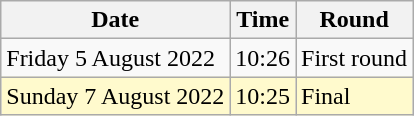<table class="wikitable">
<tr>
<th>Date</th>
<th>Time</th>
<th>Round</th>
</tr>
<tr>
<td>Friday 5 August 2022</td>
<td>10:26</td>
<td>First round</td>
</tr>
<tr>
<td style=background:lemonchiffon>Sunday 7 August 2022</td>
<td style=background:lemonchiffon>10:25</td>
<td style=background:lemonchiffon>Final</td>
</tr>
</table>
